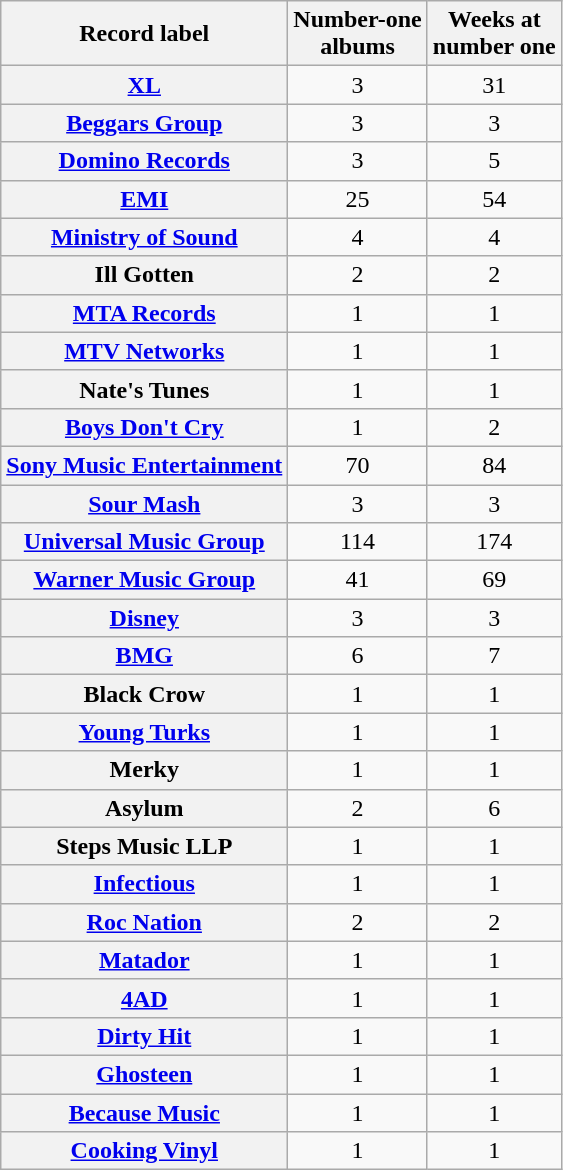<table class="wikitable plainrowheaders sortable">
<tr>
<th scope=col>Record label</th>
<th scope=col>Number-one<br>albums</th>
<th scope=col>Weeks at<br>number one</th>
</tr>
<tr>
<th scope=row><a href='#'>XL</a></th>
<td align=center>3</td>
<td align=center>31</td>
</tr>
<tr>
<th scope=row><a href='#'>Beggars Group</a></th>
<td align=center>3</td>
<td align=center>3</td>
</tr>
<tr>
<th scope=row><a href='#'>Domino Records</a></th>
<td align=center>3</td>
<td align=center>5</td>
</tr>
<tr>
<th scope=row><a href='#'>EMI</a></th>
<td align=center>25</td>
<td align=center>54</td>
</tr>
<tr>
<th scope=row><a href='#'>Ministry of Sound</a></th>
<td align=center>4</td>
<td align=center>4</td>
</tr>
<tr>
<th scope=row>Ill Gotten</th>
<td align=center>2</td>
<td align=center>2</td>
</tr>
<tr>
<th scope=row><a href='#'>MTA Records</a></th>
<td align=center>1</td>
<td align=center>1</td>
</tr>
<tr>
<th scope=row><a href='#'>MTV Networks</a></th>
<td align=center>1</td>
<td align=center>1</td>
</tr>
<tr>
<th scope=row>Nate's Tunes</th>
<td align=center>1</td>
<td align=center>1</td>
</tr>
<tr>
<th scope=row><a href='#'>Boys Don't Cry</a></th>
<td align=center>1</td>
<td align=center>2</td>
</tr>
<tr>
<th scope=row><a href='#'>Sony Music Entertainment</a></th>
<td align=center>70</td>
<td align=center>84</td>
</tr>
<tr>
<th scope=row><a href='#'>Sour Mash</a></th>
<td align=center>3</td>
<td align=center>3</td>
</tr>
<tr>
<th scope=row><a href='#'>Universal Music Group</a></th>
<td align=center>114</td>
<td align=center>174</td>
</tr>
<tr>
<th scope=row><a href='#'>Warner Music Group</a></th>
<td align=center>41</td>
<td align=center>69</td>
</tr>
<tr>
<th scope=row><a href='#'>Disney</a></th>
<td align=center>3</td>
<td align=center>3</td>
</tr>
<tr>
<th scope=row><a href='#'>BMG</a></th>
<td align=center>6</td>
<td align=center>7</td>
</tr>
<tr>
<th scope=row>Black Crow</th>
<td align=center>1</td>
<td align=center>1</td>
</tr>
<tr>
<th scope=row><a href='#'>Young Turks</a></th>
<td align=center>1</td>
<td align=center>1</td>
</tr>
<tr>
<th scope=row>Merky</th>
<td align=center>1</td>
<td align=center>1</td>
</tr>
<tr>
<th scope=row>Asylum</th>
<td align=center>2</td>
<td align=center>6</td>
</tr>
<tr>
<th scope=row>Steps Music LLP</th>
<td align=center>1</td>
<td align=center>1</td>
</tr>
<tr>
<th scope=row><a href='#'>Infectious</a></th>
<td align=center>1</td>
<td align=center>1</td>
</tr>
<tr>
<th scope=row><a href='#'>Roc Nation</a></th>
<td align=center>2</td>
<td align=center>2</td>
</tr>
<tr>
<th scope=row><a href='#'>Matador</a></th>
<td align=center>1</td>
<td align=center>1</td>
</tr>
<tr>
<th scope=row><a href='#'>4AD</a></th>
<td align=center>1</td>
<td align=center>1</td>
</tr>
<tr>
<th scope=row><a href='#'>Dirty Hit</a></th>
<td align=center>1</td>
<td align=center>1</td>
</tr>
<tr>
<th scope=row><a href='#'>Ghosteen</a></th>
<td align=center>1</td>
<td align=center>1</td>
</tr>
<tr>
<th scope=row><a href='#'>Because Music</a></th>
<td align=center>1</td>
<td align=center>1</td>
</tr>
<tr>
<th scope=row><a href='#'>Cooking Vinyl</a></th>
<td align=center>1</td>
<td align=center>1</td>
</tr>
</table>
